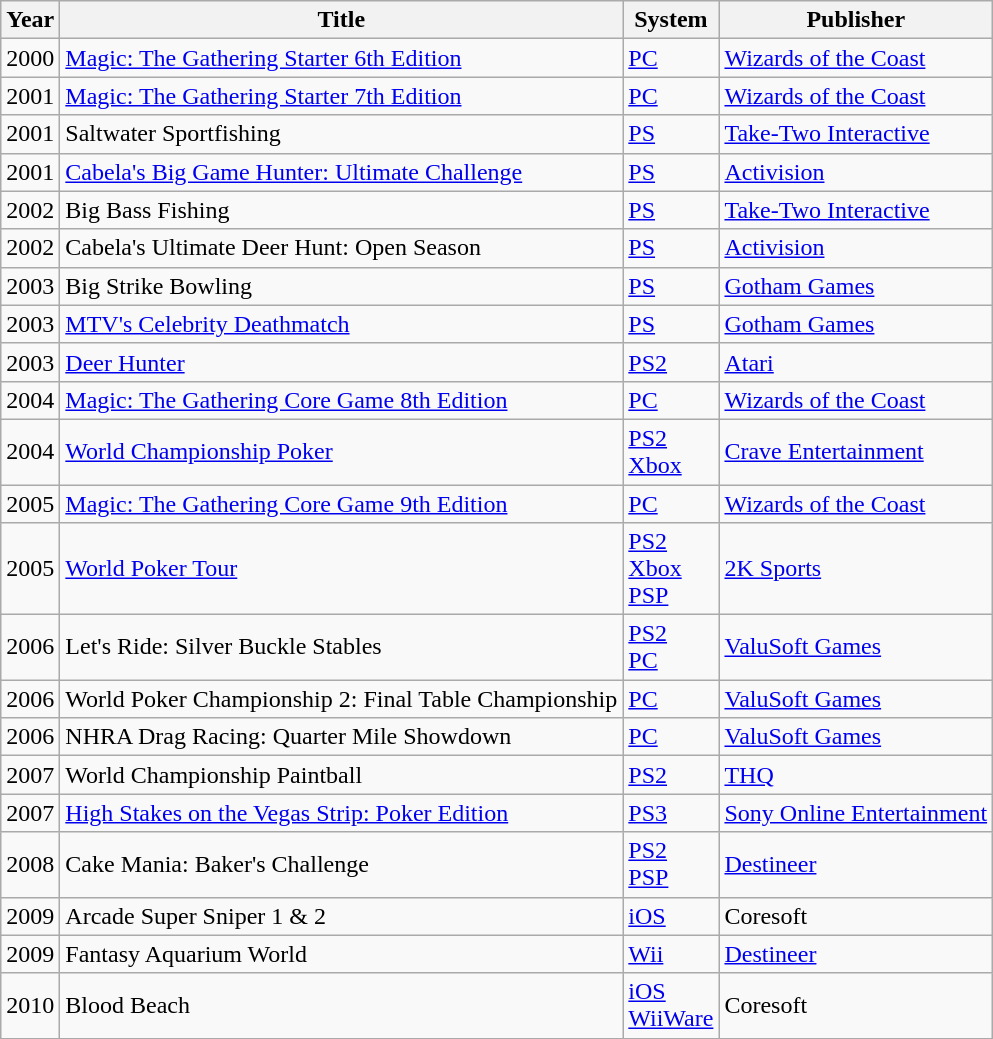<table class="wikitable">
<tr>
<th>Year</th>
<th>Title</th>
<th>System</th>
<th>Publisher</th>
</tr>
<tr>
<td>2000</td>
<td><a href='#'>Magic: The Gathering Starter 6th Edition</a></td>
<td><a href='#'>PC</a></td>
<td><a href='#'>Wizards of the Coast</a></td>
</tr>
<tr>
<td>2001</td>
<td><a href='#'>Magic: The Gathering Starter 7th Edition</a></td>
<td><a href='#'>PC</a></td>
<td><a href='#'>Wizards of the Coast</a></td>
</tr>
<tr>
<td>2001</td>
<td>Saltwater Sportfishing</td>
<td><a href='#'>PS</a></td>
<td><a href='#'>Take-Two Interactive</a></td>
</tr>
<tr>
<td>2001</td>
<td><a href='#'>Cabela's Big Game Hunter: Ultimate Challenge</a></td>
<td><a href='#'>PS</a></td>
<td><a href='#'>Activision</a></td>
</tr>
<tr>
<td>2002</td>
<td>Big Bass Fishing</td>
<td><a href='#'>PS</a></td>
<td><a href='#'>Take-Two Interactive</a></td>
</tr>
<tr>
<td>2002</td>
<td>Cabela's Ultimate Deer Hunt: Open Season</td>
<td><a href='#'>PS</a></td>
<td><a href='#'>Activision</a></td>
</tr>
<tr>
<td>2003</td>
<td>Big Strike Bowling</td>
<td><a href='#'>PS</a></td>
<td><a href='#'>Gotham Games</a></td>
</tr>
<tr>
<td>2003</td>
<td><a href='#'>MTV's Celebrity Deathmatch</a></td>
<td><a href='#'>PS</a></td>
<td><a href='#'>Gotham Games</a></td>
</tr>
<tr>
<td>2003</td>
<td><a href='#'>Deer Hunter</a></td>
<td><a href='#'>PS2</a></td>
<td><a href='#'>Atari</a></td>
</tr>
<tr>
<td>2004</td>
<td><a href='#'>Magic: The Gathering Core Game 8th Edition</a></td>
<td><a href='#'>PC</a></td>
<td><a href='#'>Wizards of the Coast</a></td>
</tr>
<tr>
<td>2004</td>
<td><a href='#'>World Championship Poker</a></td>
<td><a href='#'>PS2</a><br><a href='#'>Xbox</a></td>
<td><a href='#'>Crave Entertainment</a></td>
</tr>
<tr>
<td>2005</td>
<td><a href='#'>Magic: The Gathering Core Game 9th Edition</a></td>
<td><a href='#'>PC</a></td>
<td><a href='#'>Wizards of the Coast</a></td>
</tr>
<tr>
<td>2005</td>
<td><a href='#'>World Poker Tour</a></td>
<td><a href='#'>PS2</a><br><a href='#'>Xbox</a><br><a href='#'>PSP</a></td>
<td><a href='#'>2K Sports</a></td>
</tr>
<tr>
<td>2006</td>
<td>Let's Ride: Silver Buckle Stables</td>
<td><a href='#'>PS2</a><br><a href='#'>PC</a></td>
<td><a href='#'>ValuSoft Games</a></td>
</tr>
<tr>
<td>2006</td>
<td>World Poker Championship 2: Final Table Championship</td>
<td><a href='#'>PC</a></td>
<td><a href='#'>ValuSoft Games</a></td>
</tr>
<tr>
<td>2006</td>
<td>NHRA Drag Racing: Quarter Mile Showdown</td>
<td><a href='#'>PC</a></td>
<td><a href='#'>ValuSoft Games</a></td>
</tr>
<tr>
<td>2007</td>
<td>World Championship Paintball</td>
<td><a href='#'>PS2</a></td>
<td><a href='#'>THQ</a></td>
</tr>
<tr>
<td>2007</td>
<td><a href='#'>High Stakes on the Vegas Strip: Poker Edition</a></td>
<td><a href='#'>PS3</a></td>
<td><a href='#'>Sony Online Entertainment</a></td>
</tr>
<tr>
<td>2008</td>
<td>Cake Mania: Baker's Challenge</td>
<td><a href='#'>PS2</a><br><a href='#'>PSP</a></td>
<td><a href='#'>Destineer</a></td>
</tr>
<tr>
<td>2009</td>
<td>Arcade Super Sniper 1 & 2</td>
<td><a href='#'>iOS</a></td>
<td>Coresoft</td>
</tr>
<tr>
<td>2009</td>
<td>Fantasy Aquarium World</td>
<td><a href='#'>Wii</a></td>
<td><a href='#'>Destineer</a></td>
</tr>
<tr>
<td>2010</td>
<td>Blood Beach</td>
<td><a href='#'>iOS</a><br><a href='#'>WiiWare</a></td>
<td>Coresoft</td>
</tr>
</table>
